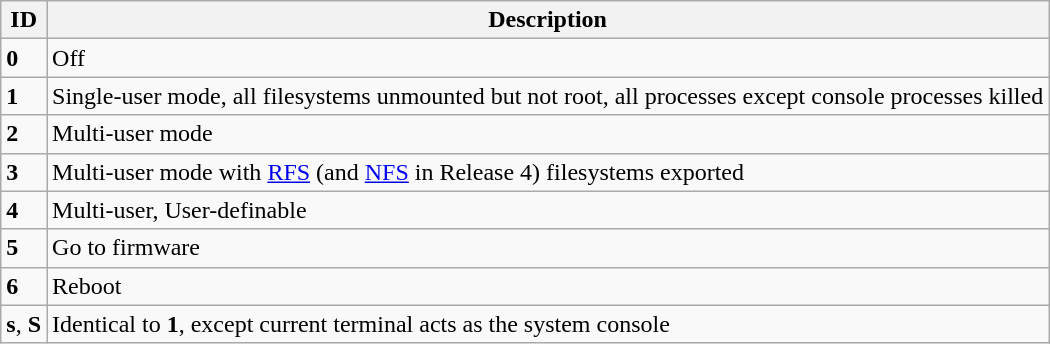<table class="wikitable">
<tr>
<th>ID</th>
<th>Description</th>
</tr>
<tr>
<td><strong>0</strong></td>
<td>Off</td>
</tr>
<tr>
<td><strong>1</strong></td>
<td>Single-user mode, all filesystems unmounted but not root, all processes except console processes killed</td>
</tr>
<tr>
<td><strong>2</strong></td>
<td>Multi-user mode</td>
</tr>
<tr>
<td><strong>3</strong></td>
<td>Multi-user mode with <a href='#'>RFS</a> (and <a href='#'>NFS</a> in Release 4) filesystems exported</td>
</tr>
<tr>
<td><strong>4</strong></td>
<td>Multi-user, User-definable</td>
</tr>
<tr>
<td><strong>5</strong></td>
<td>Go to firmware</td>
</tr>
<tr>
<td><strong>6</strong></td>
<td>Reboot</td>
</tr>
<tr>
<td><strong>s</strong>, <strong>S</strong></td>
<td>Identical to <strong>1</strong>, except current terminal acts as the system console</td>
</tr>
</table>
